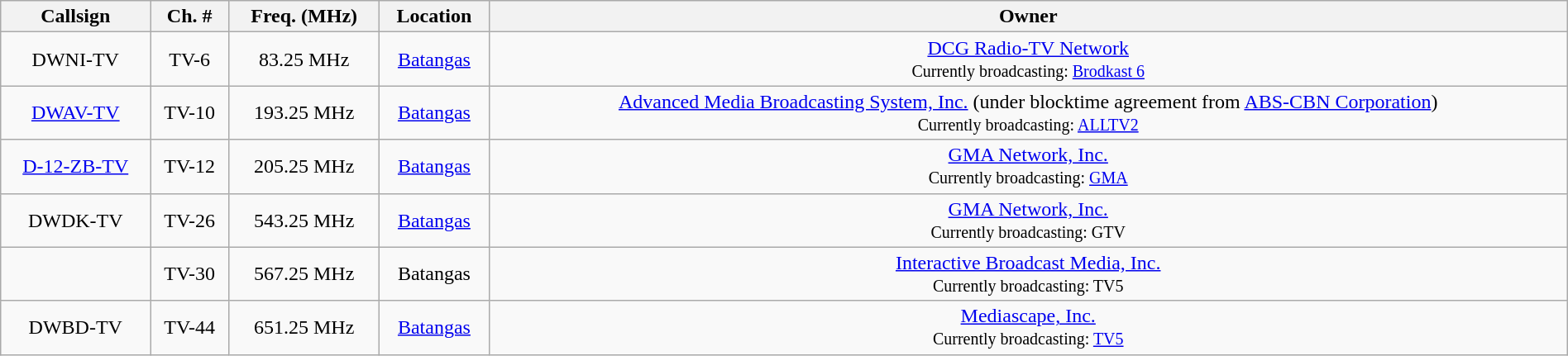<table class="wikitable" style="width:100%; text-align:center;">
<tr>
<th>Callsign</th>
<th>Ch. #</th>
<th>Freq. (MHz)</th>
<th>Location</th>
<th>Owner</th>
</tr>
<tr>
<td>DWNI-TV</td>
<td>TV-6</td>
<td>83.25 MHz</td>
<td><a href='#'>Batangas</a></td>
<td><a href='#'>DCG Radio-TV Network</a><br><small>Currently broadcasting: <a href='#'>Brodkast 6</a></small></td>
</tr>
<tr>
<td><a href='#'>DWAV-TV</a></td>
<td>TV-10</td>
<td>193.25 MHz</td>
<td><a href='#'>Batangas</a></td>
<td><a href='#'>Advanced Media Broadcasting System, Inc.</a> (under blocktime agreement from <a href='#'>ABS-CBN Corporation</a>)<br><small>Currently broadcasting: <a href='#'>ALLTV2</a></small></td>
</tr>
<tr>
<td><a href='#'>D-12-ZB-TV</a></td>
<td>TV-12</td>
<td>205.25 MHz</td>
<td><a href='#'>Batangas</a></td>
<td><a href='#'>GMA Network, Inc.</a><br><small>Currently broadcasting: <a href='#'>GMA</a></small></td>
</tr>
<tr>
<td>DWDK-TV</td>
<td>TV-26</td>
<td>543.25 MHz</td>
<td><a href='#'>Batangas</a></td>
<td><a href='#'>GMA Network, Inc.</a><br><small>Currently broadcasting: GTV</small></td>
</tr>
<tr>
<td></td>
<td>TV-30</td>
<td>567.25 MHz</td>
<td>Batangas</td>
<td><a href='#'>Interactive Broadcast Media, Inc.</a><br><small>Currently broadcasting: TV5</small></td>
</tr>
<tr>
<td>DWBD-TV</td>
<td>TV-44</td>
<td>651.25 MHz</td>
<td><a href='#'>Batangas</a></td>
<td><a href='#'>Mediascape, Inc.</a><br><small>Currently broadcasting: <a href='#'>TV5</a></small></td>
</tr>
</table>
